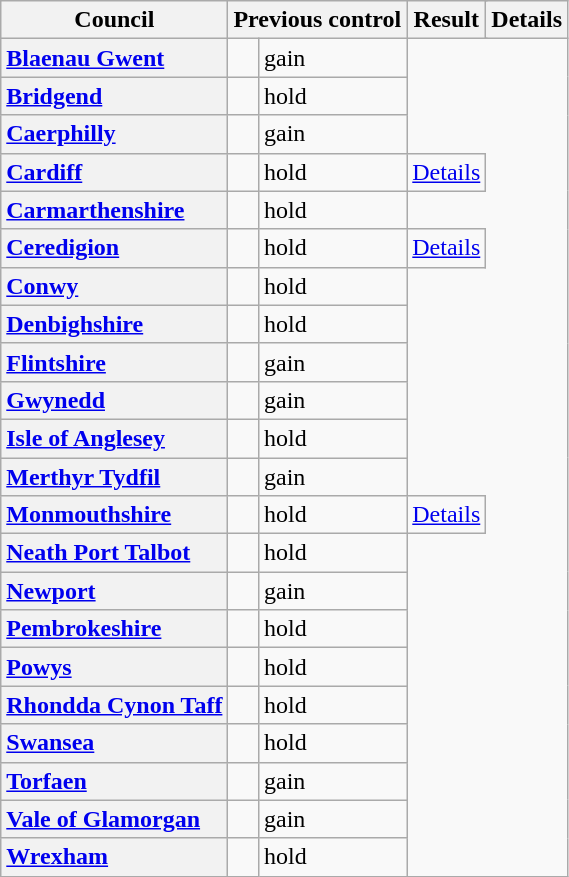<table class="wikitable" border="1">
<tr>
<th scope="col">Council</th>
<th colspan=2>Previous control</th>
<th colspan=2>Result</th>
<th scope="col">Details</th>
</tr>
<tr>
<th scope="row" style="text-align: left;"><a href='#'>Blaenau Gwent</a></th>
<td></td>
<td> gain</td>
</tr>
<tr>
<th scope="row" style="text-align: left;"><a href='#'>Bridgend</a></th>
<td></td>
<td> hold</td>
</tr>
<tr>
<th scope="row" style="text-align: left;"><a href='#'>Caerphilly</a></th>
<td></td>
<td> gain</td>
</tr>
<tr>
<th scope="row" style="text-align: left;"><a href='#'>Cardiff</a></th>
<td></td>
<td> hold</td>
<td><a href='#'>Details</a></td>
</tr>
<tr>
<th scope="row" style="text-align: left;"><a href='#'>Carmarthenshire</a></th>
<td></td>
<td> hold</td>
</tr>
<tr>
<th scope="row" style="text-align: left;"><a href='#'>Ceredigion</a></th>
<td></td>
<td> hold</td>
<td><a href='#'>Details</a></td>
</tr>
<tr>
<th scope="row" style="text-align: left;"><a href='#'>Conwy</a></th>
<td></td>
<td> hold</td>
</tr>
<tr>
<th scope="row" style="text-align: left;"><a href='#'>Denbighshire</a></th>
<td></td>
<td> hold</td>
</tr>
<tr>
<th scope="row" style="text-align: left;"><a href='#'>Flintshire</a></th>
<td></td>
<td> gain</td>
</tr>
<tr>
<th scope="row" style="text-align: left;"><a href='#'>Gwynedd</a></th>
<td></td>
<td> gain</td>
</tr>
<tr>
<th scope="row" style="text-align: left;"><a href='#'>Isle of Anglesey</a></th>
<td></td>
<td> hold</td>
</tr>
<tr>
<th scope="row" style="text-align: left;"><a href='#'>Merthyr Tydfil</a></th>
<td></td>
<td> gain</td>
</tr>
<tr>
<th scope="row" style="text-align: left;"><a href='#'>Monmouthshire</a></th>
<td></td>
<td> hold</td>
<td><a href='#'>Details</a></td>
</tr>
<tr>
<th scope="row" style="text-align: left;"><a href='#'>Neath Port Talbot</a></th>
<td></td>
<td> hold</td>
</tr>
<tr>
<th scope="row" style="text-align: left;"><a href='#'>Newport</a></th>
<td></td>
<td> gain</td>
</tr>
<tr>
<th scope="row" style="text-align: left;"><a href='#'>Pembrokeshire</a></th>
<td></td>
<td> hold</td>
</tr>
<tr>
<th scope="row" style="text-align: left;"><a href='#'>Powys</a></th>
<td></td>
<td> hold</td>
</tr>
<tr>
<th scope="row" style="text-align: left;"><a href='#'>Rhondda Cynon Taff</a></th>
<td></td>
<td> hold</td>
</tr>
<tr>
<th scope="row" style="text-align: left;"><a href='#'>Swansea</a></th>
<td></td>
<td> hold</td>
</tr>
<tr>
<th scope="row" style="text-align: left;"><a href='#'>Torfaen</a></th>
<td></td>
<td> gain</td>
</tr>
<tr>
<th scope="row" style="text-align: left;"><a href='#'>Vale of Glamorgan</a></th>
<td></td>
<td> gain</td>
</tr>
<tr>
<th scope="row" style="text-align: left;"><a href='#'>Wrexham</a></th>
<td></td>
<td> hold</td>
</tr>
</table>
